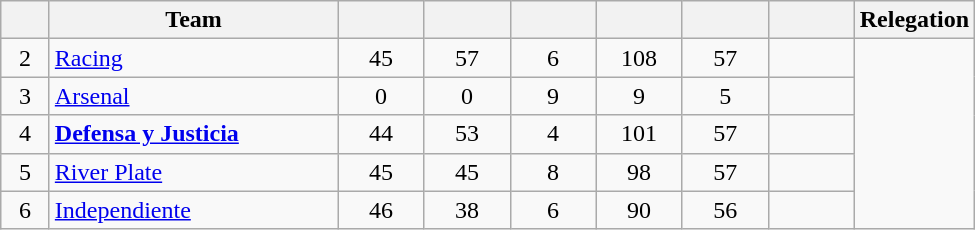<table class="wikitable sortable" style="text-align: center;">
<tr>
<th width=25></th>
<th width=185>Team</th>
<th width=50></th>
<th width=50></th>
<th width=50></th>
<th width=50></th>
<th width=50></th>
<th width=50></th>
<th>Relegation</th>
</tr>
<tr>
<td>2</td>
<td align="left"><a href='#'>Racing</a></td>
<td>45</td>
<td>57</td>
<td>6</td>
<td>108</td>
<td>57</td>
<td><strong></strong></td>
</tr>
<tr>
<td>3</td>
<td align="left"><a href='#'>Arsenal</a></td>
<td>0</td>
<td>0</td>
<td>9</td>
<td>9</td>
<td>5</td>
<td><strong></strong></td>
</tr>
<tr>
<td>4</td>
<td align="left"><strong><a href='#'>Defensa y Justicia</a></strong></td>
<td>44</td>
<td>53</td>
<td>4</td>
<td>101</td>
<td>57</td>
<td><strong></strong></td>
</tr>
<tr>
<td>5</td>
<td align="left"><a href='#'>River Plate</a></td>
<td>45</td>
<td>45</td>
<td>8</td>
<td>98</td>
<td>57</td>
<td><strong></strong></td>
</tr>
<tr>
<td>6</td>
<td align="left"><a href='#'>Independiente</a></td>
<td>46</td>
<td>38</td>
<td>6</td>
<td>90</td>
<td>56</td>
<td><strong></strong></td>
</tr>
</table>
